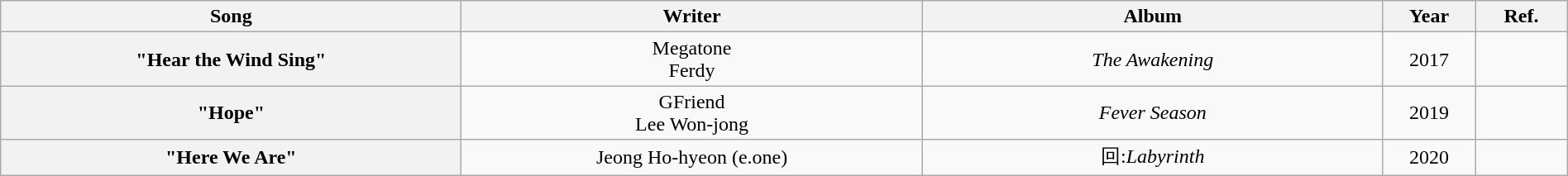<table class="wikitable plainrowheaders" style="text-align:center; width:100%">
<tr>
<th style="width:25%">Song</th>
<th style="width:25%">Writer</th>
<th style="width:25%">Album</th>
<th style="width:5%">Year</th>
<th style="width:5%">Ref.</th>
</tr>
<tr>
<th scope="row">"Hear the Wind Sing" </th>
<td>Megatone<br>Ferdy</td>
<td><em>The Awakening</em></td>
<td>2017</td>
<td></td>
</tr>
<tr>
<th scope="row">"Hope" </th>
<td>GFriend<br>Lee Won-jong</td>
<td><em>Fever Season</em></td>
<td>2019</td>
<td></td>
</tr>
<tr>
<th scope="row">"Here We Are"</th>
<td>Jeong Ho-hyeon (e.one)</td>
<td>回:<em>Labyrinth</em></td>
<td>2020</td>
<td></td>
</tr>
</table>
